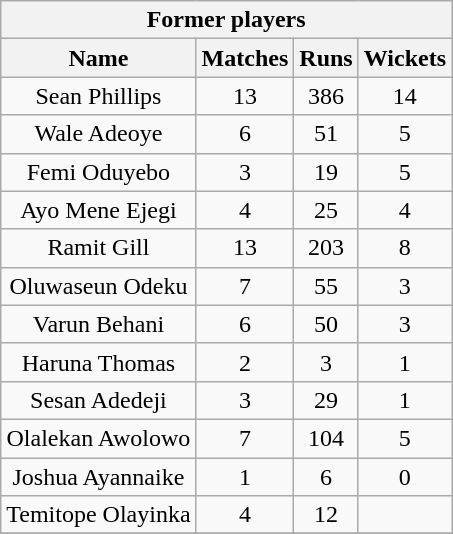<table class="wikitable sortable">
<tr>
<th colspan=4>Former players</th>
</tr>
<tr>
<th>Name</th>
<th>Matches</th>
<th>Runs</th>
<th>Wickets</th>
</tr>
<tr>
<td style="text-align:center;">Sean Phillips</td>
<td align=center>13</td>
<td align=center>386</td>
<td align=center>14</td>
</tr>
<tr>
<td style="text-align:center;">Wale Adeoye</td>
<td align=center>6</td>
<td align=center>51</td>
<td align=center>5</td>
</tr>
<tr>
<td style="text-align:center;">Femi Oduyebo</td>
<td align=center>3</td>
<td align=center>19</td>
<td align=center>5</td>
</tr>
<tr>
<td style="text-align:center;">Ayo Mene Ejegi</td>
<td align=center>4</td>
<td align=center>25</td>
<td align=center>4</td>
</tr>
<tr>
<td style="text-align:center;">Ramit Gill</td>
<td align=center>13</td>
<td align=center>203</td>
<td align=center>8</td>
</tr>
<tr>
<td style="text-align:center;">Oluwaseun Odeku</td>
<td align=center>7</td>
<td align=center>55</td>
<td align=center>3</td>
</tr>
<tr>
<td style="text-align:center;">Varun Behani</td>
<td align=center>6</td>
<td align=center>50</td>
<td align=center>3</td>
</tr>
<tr>
<td style="text-align:center;">Haruna Thomas</td>
<td align=center>2</td>
<td align=center>3</td>
<td align=center>1</td>
</tr>
<tr>
<td style="text-align:center;">Sesan Adedeji</td>
<td align=center>3</td>
<td align=center>29</td>
<td align=center>1</td>
</tr>
<tr>
<td style="text-align:center;">Olalekan Awolowo</td>
<td align=center>7</td>
<td align=center>104</td>
<td align=center>5</td>
</tr>
<tr>
<td style="text-align:center;">Joshua Ayannaike</td>
<td align=center>1</td>
<td align=center>6</td>
<td align=center>0</td>
</tr>
<tr>
<td style="text-align:center;">Temitope Olayinka</td>
<td align=center>4</td>
<td align=center>12</td>
<td align=center></td>
</tr>
<tr>
</tr>
</table>
